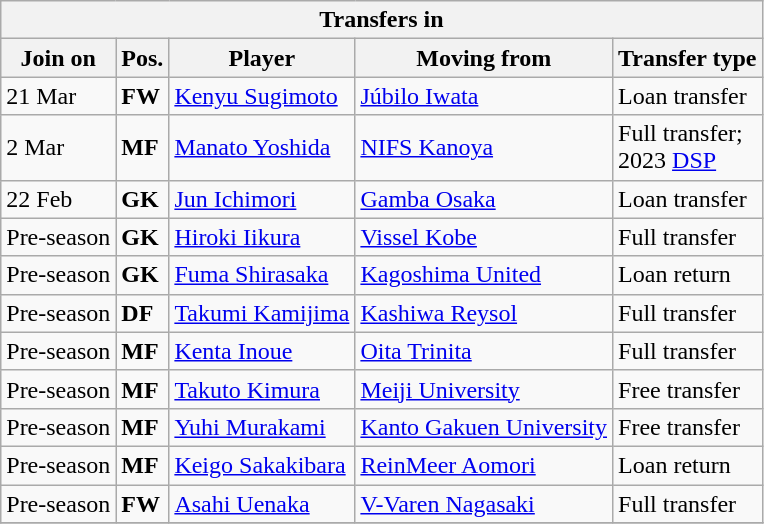<table class="wikitable sortable" style=“text-align:left;>
<tr>
<th colspan="5">Transfers in</th>
</tr>
<tr>
<th>Join on</th>
<th>Pos.</th>
<th>Player</th>
<th>Moving from</th>
<th>Transfer type</th>
</tr>
<tr>
<td>21 Mar</td>
<td><strong>FW</strong></td>
<td> <a href='#'>Kenyu Sugimoto</a></td>
<td> <a href='#'>Júbilo Iwata</a></td>
<td>Loan transfer</td>
</tr>
<tr>
<td>2 Mar</td>
<td><strong>MF</strong></td>
<td> <a href='#'>Manato Yoshida</a></td>
<td> <a href='#'>NIFS Kanoya</a></td>
<td>Full transfer;<br> 2023 <a href='#'>DSP</a></td>
</tr>
<tr>
<td>22 Feb</td>
<td><strong>GK</strong></td>
<td> <a href='#'>Jun Ichimori</a></td>
<td> <a href='#'>Gamba Osaka</a></td>
<td>Loan transfer</td>
</tr>
<tr>
<td>Pre-season</td>
<td><strong>GK</strong></td>
<td> <a href='#'>Hiroki Iikura</a></td>
<td> <a href='#'>Vissel Kobe</a></td>
<td>Full transfer</td>
</tr>
<tr>
<td>Pre-season</td>
<td><strong>GK</strong></td>
<td> <a href='#'>Fuma Shirasaka</a></td>
<td> <a href='#'>Kagoshima United</a></td>
<td>Loan return</td>
</tr>
<tr>
<td>Pre-season</td>
<td><strong>DF</strong></td>
<td> <a href='#'>Takumi Kamijima</a></td>
<td> <a href='#'>Kashiwa Reysol</a></td>
<td>Full transfer</td>
</tr>
<tr>
<td>Pre-season</td>
<td><strong>MF</strong></td>
<td> <a href='#'>Kenta Inoue</a></td>
<td> <a href='#'>Oita Trinita</a></td>
<td>Full transfer</td>
</tr>
<tr>
<td>Pre-season</td>
<td><strong>MF</strong></td>
<td> <a href='#'>Takuto Kimura</a></td>
<td> <a href='#'>Meiji University</a></td>
<td>Free transfer</td>
</tr>
<tr>
<td>Pre-season</td>
<td><strong>MF</strong></td>
<td> <a href='#'>Yuhi Murakami</a></td>
<td> <a href='#'>Kanto Gakuen University</a></td>
<td>Free transfer</td>
</tr>
<tr>
<td>Pre-season</td>
<td><strong>MF</strong></td>
<td> <a href='#'>Keigo Sakakibara</a></td>
<td> <a href='#'>ReinMeer Aomori</a></td>
<td>Loan return</td>
</tr>
<tr>
<td>Pre-season</td>
<td><strong>FW</strong></td>
<td> <a href='#'>Asahi Uenaka</a></td>
<td> <a href='#'>V-Varen Nagasaki</a></td>
<td>Full transfer</td>
</tr>
<tr>
</tr>
</table>
